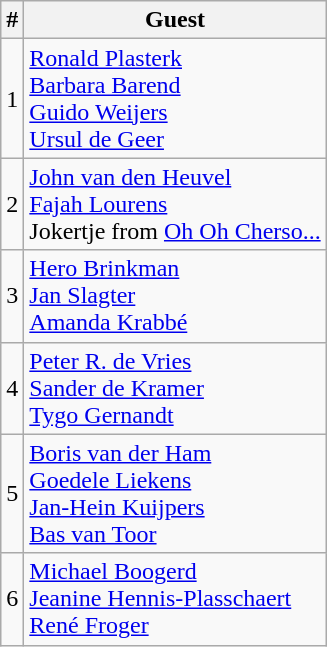<table class="wikitable">
<tr>
<th>#</th>
<th>Guest</th>
</tr>
<tr>
<td>1</td>
<td><a href='#'>Ronald Plasterk</a> <br> <a href='#'>Barbara Barend</a> <br> <a href='#'>Guido Weijers</a> <br> <a href='#'>Ursul de Geer</a></td>
</tr>
<tr>
<td>2</td>
<td><a href='#'>John van den Heuvel</a> <br> <a href='#'>Fajah Lourens</a> <br> Jokertje from <a href='#'>Oh Oh Cherso...</a></td>
</tr>
<tr>
<td>3</td>
<td><a href='#'>Hero Brinkman</a> <br> <a href='#'>Jan Slagter</a> <br> <a href='#'>Amanda Krabbé</a></td>
</tr>
<tr>
<td>4</td>
<td><a href='#'>Peter R. de Vries</a> <br> <a href='#'>Sander de Kramer</a> <br> <a href='#'>Tygo Gernandt</a></td>
</tr>
<tr>
<td>5</td>
<td><a href='#'>Boris van der Ham</a> <br> <a href='#'>Goedele Liekens</a> <br> <a href='#'>Jan-Hein Kuijpers</a> <br> <a href='#'>Bas van Toor</a></td>
</tr>
<tr>
<td>6</td>
<td><a href='#'>Michael Boogerd</a> <br> <a href='#'>Jeanine Hennis-Plasschaert</a> <br> <a href='#'>René Froger</a></td>
</tr>
</table>
